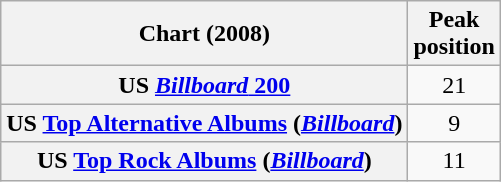<table class="wikitable sortable plainrowheaders" style="text-align:center">
<tr>
<th scope="col">Chart (2008)</th>
<th scope="col">Peak<br> position</th>
</tr>
<tr>
<th scope="row">US <a href='#'><em>Billboard</em> 200</a></th>
<td>21</td>
</tr>
<tr>
<th scope="row">US <a href='#'>Top Alternative Albums</a> (<a href='#'><em>Billboard</em></a>)</th>
<td>9</td>
</tr>
<tr>
<th scope="row">US <a href='#'>Top Rock Albums</a> (<a href='#'><em>Billboard</em></a>)</th>
<td>11</td>
</tr>
</table>
